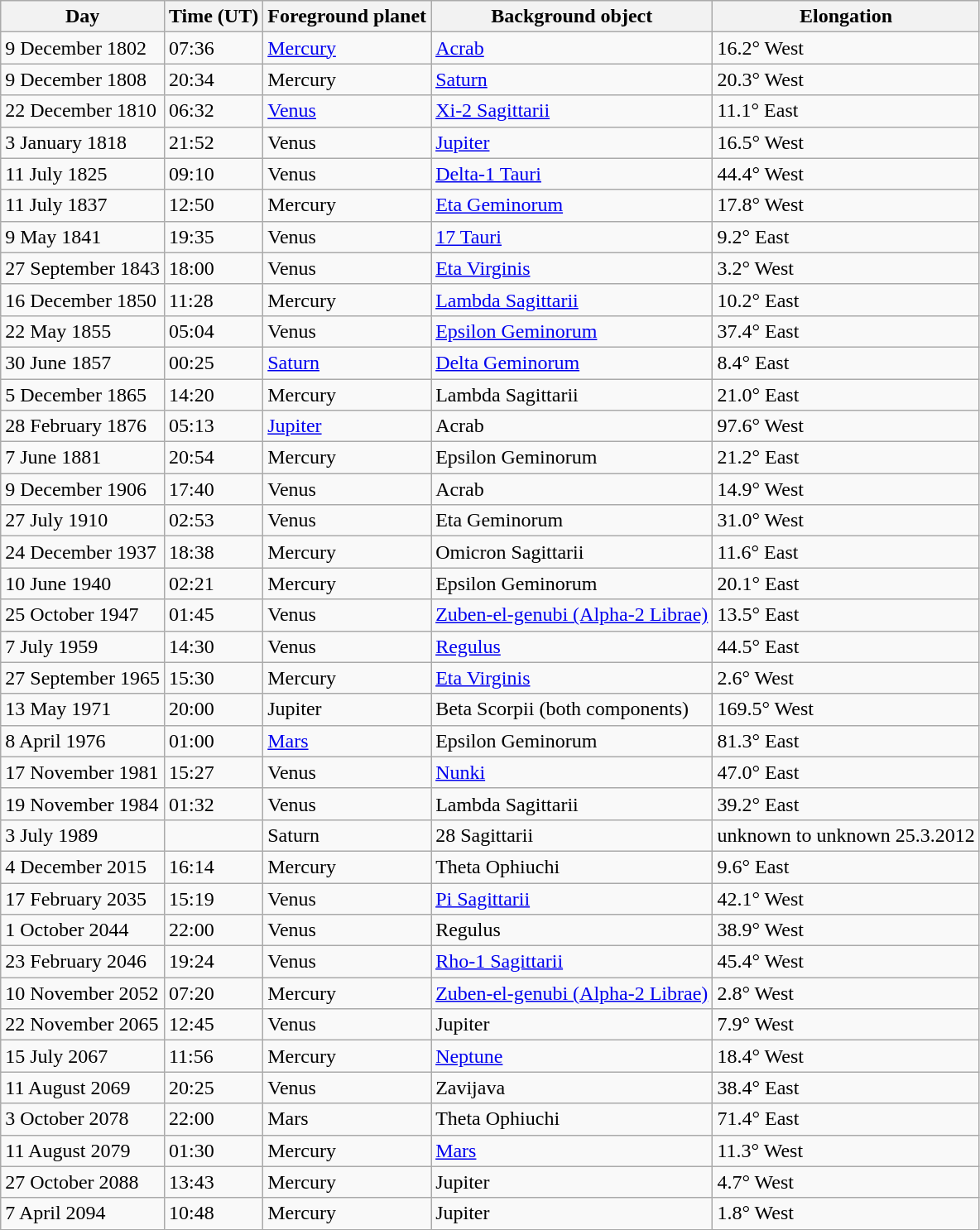<table class="wikitable sortable sticky-header">
<tr>
<th>Day</th>
<th>Time (UT)</th>
<th>Foreground planet</th>
<th>Background object</th>
<th>Elongation</th>
</tr>
<tr>
<td>9 December 1802</td>
<td>07:36</td>
<td><a href='#'>Mercury</a></td>
<td><a href='#'>Acrab</a></td>
<td>16.2° West</td>
</tr>
<tr>
<td>9 December 1808</td>
<td>20:34</td>
<td>Mercury</td>
<td><a href='#'>Saturn</a></td>
<td>20.3° West</td>
</tr>
<tr>
<td>22 December 1810</td>
<td>06:32</td>
<td><a href='#'>Venus</a></td>
<td><a href='#'>Xi-2 Sagittarii</a></td>
<td>11.1° East</td>
</tr>
<tr>
<td>3 January 1818</td>
<td>21:52</td>
<td>Venus</td>
<td><a href='#'>Jupiter</a></td>
<td>16.5° West</td>
</tr>
<tr>
<td>11 July 1825</td>
<td>09:10</td>
<td>Venus</td>
<td><a href='#'>Delta-1 Tauri</a></td>
<td>44.4° West</td>
</tr>
<tr>
<td>11 July 1837</td>
<td>12:50</td>
<td>Mercury</td>
<td><a href='#'>Eta Geminorum</a></td>
<td>17.8° West</td>
</tr>
<tr>
<td>9 May 1841</td>
<td>19:35</td>
<td>Venus</td>
<td><a href='#'>17 Tauri</a></td>
<td>9.2° East</td>
</tr>
<tr>
<td>27 September 1843</td>
<td>18:00</td>
<td>Venus</td>
<td><a href='#'>Eta Virginis</a></td>
<td>3.2° West</td>
</tr>
<tr>
<td>16 December 1850</td>
<td>11:28</td>
<td>Mercury</td>
<td><a href='#'>Lambda Sagittarii</a></td>
<td>10.2° East</td>
</tr>
<tr>
<td>22 May 1855</td>
<td>05:04</td>
<td>Venus</td>
<td><a href='#'>Epsilon Geminorum</a></td>
<td>37.4° East</td>
</tr>
<tr>
<td>30 June 1857</td>
<td>00:25</td>
<td><a href='#'>Saturn</a></td>
<td><a href='#'>Delta Geminorum</a></td>
<td>8.4° East</td>
</tr>
<tr>
<td>5 December 1865</td>
<td>14:20</td>
<td>Mercury</td>
<td>Lambda Sagittarii</td>
<td>21.0° East</td>
</tr>
<tr>
<td>28 February 1876</td>
<td>05:13</td>
<td><a href='#'>Jupiter</a></td>
<td>Acrab</td>
<td>97.6° West</td>
</tr>
<tr>
<td>7 June 1881</td>
<td>20:54</td>
<td>Mercury</td>
<td>Epsilon Geminorum</td>
<td>21.2° East</td>
</tr>
<tr>
<td>9 December 1906</td>
<td>17:40</td>
<td>Venus</td>
<td>Acrab</td>
<td>14.9° West</td>
</tr>
<tr>
<td>27 July 1910</td>
<td>02:53</td>
<td>Venus</td>
<td>Eta Geminorum</td>
<td>31.0° West</td>
</tr>
<tr>
<td>24 December 1937</td>
<td>18:38</td>
<td>Mercury</td>
<td>Omicron Sagittarii</td>
<td>11.6° East</td>
</tr>
<tr>
<td>10 June 1940</td>
<td>02:21</td>
<td>Mercury</td>
<td>Epsilon Geminorum</td>
<td>20.1° East</td>
</tr>
<tr>
<td>25 October 1947</td>
<td>01:45</td>
<td>Venus</td>
<td><a href='#'>Zuben-el-genubi (Alpha-2 Librae)</a></td>
<td>13.5° East</td>
</tr>
<tr>
<td>7 July 1959</td>
<td>14:30</td>
<td>Venus</td>
<td><a href='#'>Regulus</a></td>
<td>44.5° East</td>
</tr>
<tr>
<td>27 September 1965</td>
<td>15:30</td>
<td>Mercury</td>
<td><a href='#'>Eta Virginis</a></td>
<td>2.6° West</td>
</tr>
<tr>
<td>13 May 1971</td>
<td>20:00</td>
<td>Jupiter</td>
<td>Beta Scorpii (both components)</td>
<td>169.5° West</td>
</tr>
<tr>
<td>8 April 1976</td>
<td>01:00</td>
<td><a href='#'>Mars</a></td>
<td>Epsilon Geminorum</td>
<td>81.3° East</td>
</tr>
<tr>
<td>17 November 1981</td>
<td>15:27</td>
<td>Venus</td>
<td><a href='#'>Nunki</a></td>
<td>47.0° East</td>
</tr>
<tr>
<td>19 November 1984</td>
<td>01:32</td>
<td>Venus</td>
<td>Lambda Sagittarii</td>
<td>39.2° East</td>
</tr>
<tr>
<td>3 July 1989</td>
<td></td>
<td>Saturn</td>
<td>28 Sagittarii</td>
<td>unknown to unknown 25.3.2012</td>
</tr>
<tr>
<td>4 December 2015</td>
<td>16:14</td>
<td>Mercury</td>
<td>Theta Ophiuchi</td>
<td>9.6° East</td>
</tr>
<tr>
<td>17 February 2035</td>
<td>15:19</td>
<td>Venus</td>
<td><a href='#'>Pi Sagittarii</a></td>
<td>42.1° West</td>
</tr>
<tr>
<td>1 October 2044</td>
<td>22:00</td>
<td>Venus</td>
<td>Regulus</td>
<td>38.9° West</td>
</tr>
<tr>
<td>23 February 2046</td>
<td>19:24</td>
<td>Venus</td>
<td><a href='#'>Rho-1 Sagittarii</a></td>
<td>45.4° West</td>
</tr>
<tr>
<td>10 November 2052</td>
<td>07:20</td>
<td>Mercury</td>
<td><a href='#'>Zuben-el-genubi (Alpha-2 Librae)</a></td>
<td>2.8° West</td>
</tr>
<tr>
<td>22 November 2065</td>
<td>12:45</td>
<td>Venus</td>
<td>Jupiter</td>
<td>7.9° West</td>
</tr>
<tr>
<td>15 July 2067</td>
<td>11:56</td>
<td>Mercury</td>
<td><a href='#'>Neptune</a></td>
<td>18.4° West</td>
</tr>
<tr>
<td>11 August 2069</td>
<td>20:25</td>
<td>Venus</td>
<td>Zavijava</td>
<td>38.4° East</td>
</tr>
<tr>
<td>3 October 2078</td>
<td>22:00</td>
<td>Mars</td>
<td>Theta Ophiuchi</td>
<td>71.4° East</td>
</tr>
<tr>
<td>11 August 2079</td>
<td>01:30</td>
<td>Mercury</td>
<td><a href='#'>Mars</a></td>
<td>11.3° West</td>
</tr>
<tr>
<td>27 October 2088</td>
<td>13:43</td>
<td>Mercury</td>
<td>Jupiter</td>
<td>4.7° West</td>
</tr>
<tr>
<td>7 April 2094</td>
<td>10:48</td>
<td>Mercury</td>
<td>Jupiter</td>
<td>1.8° West</td>
</tr>
</table>
